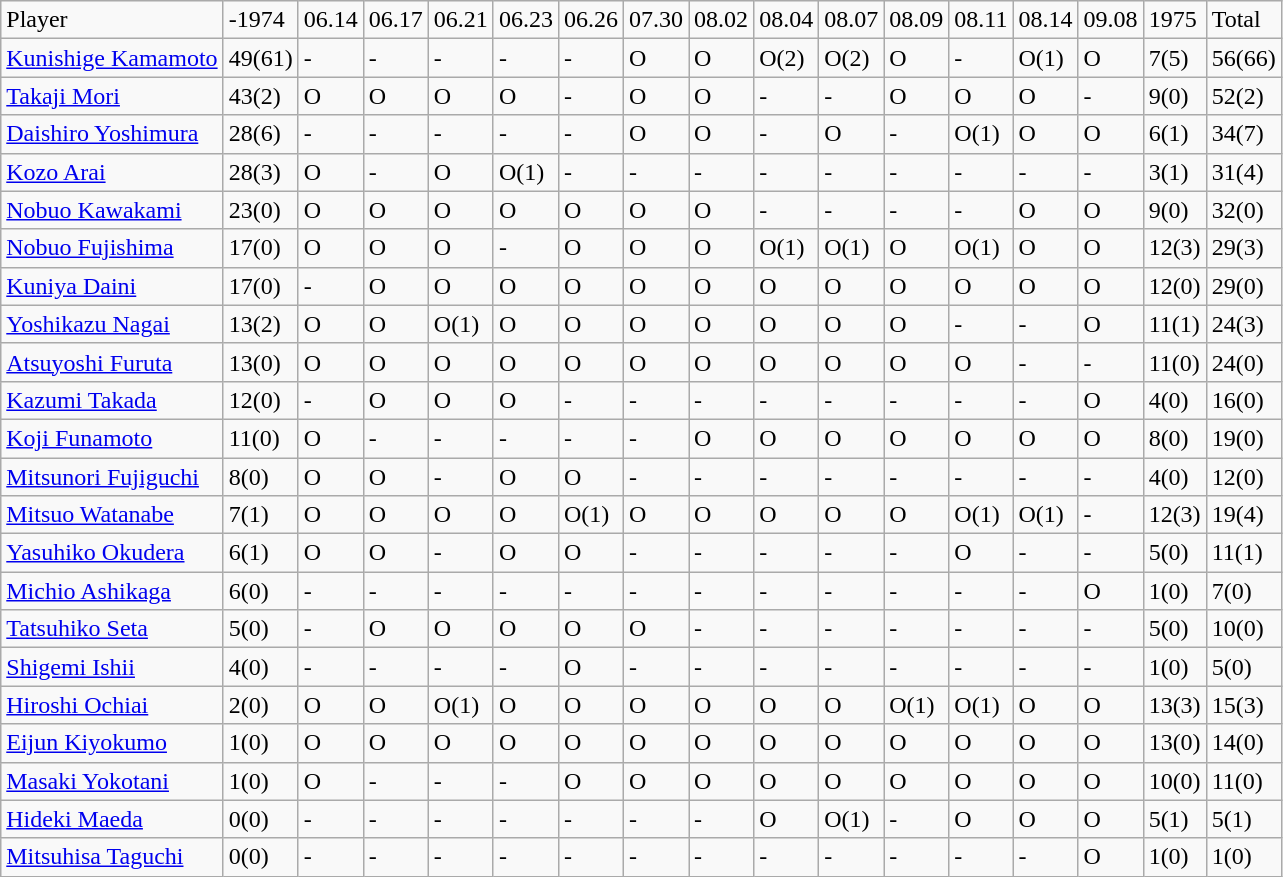<table class="wikitable" style="text-align:left;">
<tr>
<td>Player</td>
<td>-1974</td>
<td>06.14</td>
<td>06.17</td>
<td>06.21</td>
<td>06.23</td>
<td>06.26</td>
<td>07.30</td>
<td>08.02</td>
<td>08.04</td>
<td>08.07</td>
<td>08.09</td>
<td>08.11</td>
<td>08.14</td>
<td>09.08</td>
<td>1975</td>
<td>Total</td>
</tr>
<tr>
<td><a href='#'>Kunishige Kamamoto</a></td>
<td>49(61)</td>
<td>-</td>
<td>-</td>
<td>-</td>
<td>-</td>
<td>-</td>
<td>O</td>
<td>O</td>
<td>O(2)</td>
<td>O(2)</td>
<td>O</td>
<td>-</td>
<td>O(1)</td>
<td>O</td>
<td>7(5)</td>
<td>56(66)</td>
</tr>
<tr>
<td><a href='#'>Takaji Mori</a></td>
<td>43(2)</td>
<td>O</td>
<td>O</td>
<td>O</td>
<td>O</td>
<td>-</td>
<td>O</td>
<td>O</td>
<td>-</td>
<td>-</td>
<td>O</td>
<td>O</td>
<td>O</td>
<td>-</td>
<td>9(0)</td>
<td>52(2)</td>
</tr>
<tr>
<td><a href='#'>Daishiro Yoshimura</a></td>
<td>28(6)</td>
<td>-</td>
<td>-</td>
<td>-</td>
<td>-</td>
<td>-</td>
<td>O</td>
<td>O</td>
<td>-</td>
<td>O</td>
<td>-</td>
<td>O(1)</td>
<td>O</td>
<td>O</td>
<td>6(1)</td>
<td>34(7)</td>
</tr>
<tr>
<td><a href='#'>Kozo Arai</a></td>
<td>28(3)</td>
<td>O</td>
<td>-</td>
<td>O</td>
<td>O(1)</td>
<td>-</td>
<td>-</td>
<td>-</td>
<td>-</td>
<td>-</td>
<td>-</td>
<td>-</td>
<td>-</td>
<td>-</td>
<td>3(1)</td>
<td>31(4)</td>
</tr>
<tr>
<td><a href='#'>Nobuo Kawakami</a></td>
<td>23(0)</td>
<td>O</td>
<td>O</td>
<td>O</td>
<td>O</td>
<td>O</td>
<td>O</td>
<td>O</td>
<td>-</td>
<td>-</td>
<td>-</td>
<td>-</td>
<td>O</td>
<td>O</td>
<td>9(0)</td>
<td>32(0)</td>
</tr>
<tr>
<td><a href='#'>Nobuo Fujishima</a></td>
<td>17(0)</td>
<td>O</td>
<td>O</td>
<td>O</td>
<td>-</td>
<td>O</td>
<td>O</td>
<td>O</td>
<td>O(1)</td>
<td>O(1)</td>
<td>O</td>
<td>O(1)</td>
<td>O</td>
<td>O</td>
<td>12(3)</td>
<td>29(3)</td>
</tr>
<tr>
<td><a href='#'>Kuniya Daini</a></td>
<td>17(0)</td>
<td>-</td>
<td>O</td>
<td>O</td>
<td>O</td>
<td>O</td>
<td>O</td>
<td>O</td>
<td>O</td>
<td>O</td>
<td>O</td>
<td>O</td>
<td>O</td>
<td>O</td>
<td>12(0)</td>
<td>29(0)</td>
</tr>
<tr>
<td><a href='#'>Yoshikazu Nagai</a></td>
<td>13(2)</td>
<td>O</td>
<td>O</td>
<td>O(1)</td>
<td>O</td>
<td>O</td>
<td>O</td>
<td>O</td>
<td>O</td>
<td>O</td>
<td>O</td>
<td>-</td>
<td>-</td>
<td>O</td>
<td>11(1)</td>
<td>24(3)</td>
</tr>
<tr>
<td><a href='#'>Atsuyoshi Furuta</a></td>
<td>13(0)</td>
<td>O</td>
<td>O</td>
<td>O</td>
<td>O</td>
<td>O</td>
<td>O</td>
<td>O</td>
<td>O</td>
<td>O</td>
<td>O</td>
<td>O</td>
<td>-</td>
<td>-</td>
<td>11(0)</td>
<td>24(0)</td>
</tr>
<tr>
<td><a href='#'>Kazumi Takada</a></td>
<td>12(0)</td>
<td>-</td>
<td>O</td>
<td>O</td>
<td>O</td>
<td>-</td>
<td>-</td>
<td>-</td>
<td>-</td>
<td>-</td>
<td>-</td>
<td>-</td>
<td>-</td>
<td>O</td>
<td>4(0)</td>
<td>16(0)</td>
</tr>
<tr>
<td><a href='#'>Koji Funamoto</a></td>
<td>11(0)</td>
<td>O</td>
<td>-</td>
<td>-</td>
<td>-</td>
<td>-</td>
<td>-</td>
<td>O</td>
<td>O</td>
<td>O</td>
<td>O</td>
<td>O</td>
<td>O</td>
<td>O</td>
<td>8(0)</td>
<td>19(0)</td>
</tr>
<tr>
<td><a href='#'>Mitsunori Fujiguchi</a></td>
<td>8(0)</td>
<td>O</td>
<td>O</td>
<td>-</td>
<td>O</td>
<td>O</td>
<td>-</td>
<td>-</td>
<td>-</td>
<td>-</td>
<td>-</td>
<td>-</td>
<td>-</td>
<td>-</td>
<td>4(0)</td>
<td>12(0)</td>
</tr>
<tr>
<td><a href='#'>Mitsuo Watanabe</a></td>
<td>7(1)</td>
<td>O</td>
<td>O</td>
<td>O</td>
<td>O</td>
<td>O(1)</td>
<td>O</td>
<td>O</td>
<td>O</td>
<td>O</td>
<td>O</td>
<td>O(1)</td>
<td>O(1)</td>
<td>-</td>
<td>12(3)</td>
<td>19(4)</td>
</tr>
<tr>
<td><a href='#'>Yasuhiko Okudera</a></td>
<td>6(1)</td>
<td>O</td>
<td>O</td>
<td>-</td>
<td>O</td>
<td>O</td>
<td>-</td>
<td>-</td>
<td>-</td>
<td>-</td>
<td>-</td>
<td>O</td>
<td>-</td>
<td>-</td>
<td>5(0)</td>
<td>11(1)</td>
</tr>
<tr>
<td><a href='#'>Michio Ashikaga</a></td>
<td>6(0)</td>
<td>-</td>
<td>-</td>
<td>-</td>
<td>-</td>
<td>-</td>
<td>-</td>
<td>-</td>
<td>-</td>
<td>-</td>
<td>-</td>
<td>-</td>
<td>-</td>
<td>O</td>
<td>1(0)</td>
<td>7(0)</td>
</tr>
<tr>
<td><a href='#'>Tatsuhiko Seta</a></td>
<td>5(0)</td>
<td>-</td>
<td>O</td>
<td>O</td>
<td>O</td>
<td>O</td>
<td>O</td>
<td>-</td>
<td>-</td>
<td>-</td>
<td>-</td>
<td>-</td>
<td>-</td>
<td>-</td>
<td>5(0)</td>
<td>10(0)</td>
</tr>
<tr>
<td><a href='#'>Shigemi Ishii</a></td>
<td>4(0)</td>
<td>-</td>
<td>-</td>
<td>-</td>
<td>-</td>
<td>O</td>
<td>-</td>
<td>-</td>
<td>-</td>
<td>-</td>
<td>-</td>
<td>-</td>
<td>-</td>
<td>-</td>
<td>1(0)</td>
<td>5(0)</td>
</tr>
<tr>
<td><a href='#'>Hiroshi Ochiai</a></td>
<td>2(0)</td>
<td>O</td>
<td>O</td>
<td>O(1)</td>
<td>O</td>
<td>O</td>
<td>O</td>
<td>O</td>
<td>O</td>
<td>O</td>
<td>O(1)</td>
<td>O(1)</td>
<td>O</td>
<td>O</td>
<td>13(3)</td>
<td>15(3)</td>
</tr>
<tr>
<td><a href='#'>Eijun Kiyokumo</a></td>
<td>1(0)</td>
<td>O</td>
<td>O</td>
<td>O</td>
<td>O</td>
<td>O</td>
<td>O</td>
<td>O</td>
<td>O</td>
<td>O</td>
<td>O</td>
<td>O</td>
<td>O</td>
<td>O</td>
<td>13(0)</td>
<td>14(0)</td>
</tr>
<tr>
<td><a href='#'>Masaki Yokotani</a></td>
<td>1(0)</td>
<td>O</td>
<td>-</td>
<td>-</td>
<td>-</td>
<td>O</td>
<td>O</td>
<td>O</td>
<td>O</td>
<td>O</td>
<td>O</td>
<td>O</td>
<td>O</td>
<td>O</td>
<td>10(0)</td>
<td>11(0)</td>
</tr>
<tr>
<td><a href='#'>Hideki Maeda</a></td>
<td>0(0)</td>
<td>-</td>
<td>-</td>
<td>-</td>
<td>-</td>
<td>-</td>
<td>-</td>
<td>-</td>
<td>O</td>
<td>O(1)</td>
<td>-</td>
<td>O</td>
<td>O</td>
<td>O</td>
<td>5(1)</td>
<td>5(1)</td>
</tr>
<tr>
<td><a href='#'>Mitsuhisa Taguchi</a></td>
<td>0(0)</td>
<td>-</td>
<td>-</td>
<td>-</td>
<td>-</td>
<td>-</td>
<td>-</td>
<td>-</td>
<td>-</td>
<td>-</td>
<td>-</td>
<td>-</td>
<td>-</td>
<td>O</td>
<td>1(0)</td>
<td>1(0)</td>
</tr>
</table>
